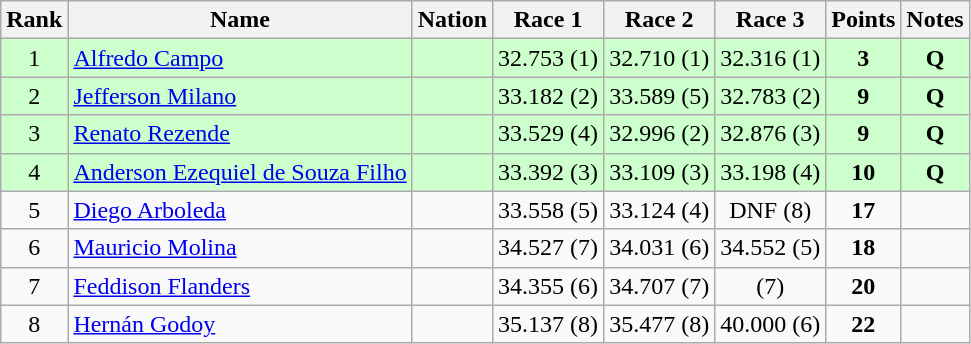<table class="wikitable sortable" style="text-align:center">
<tr>
<th>Rank</th>
<th>Name</th>
<th>Nation</th>
<th>Race 1</th>
<th>Race 2</th>
<th>Race 3</th>
<th>Points</th>
<th>Notes</th>
</tr>
<tr bgcolor=ccffcc>
<td>1</td>
<td align=left><a href='#'>Alfredo Campo</a></td>
<td align=left></td>
<td>32.753 (1)</td>
<td>32.710 (1)</td>
<td>32.316 (1)</td>
<td><strong>3</strong></td>
<td><strong>Q</strong></td>
</tr>
<tr bgcolor=ccffcc>
<td>2</td>
<td align=left><a href='#'>Jefferson Milano</a></td>
<td align=left></td>
<td>33.182 (2)</td>
<td>33.589 (5)</td>
<td>32.783 (2)</td>
<td><strong>9</strong></td>
<td><strong>Q</strong></td>
</tr>
<tr bgcolor=ccffcc>
<td>3</td>
<td align=left><a href='#'>Renato Rezende</a></td>
<td align=left></td>
<td>33.529 (4)</td>
<td>32.996 (2)</td>
<td>32.876 (3)</td>
<td><strong>9</strong></td>
<td><strong>Q</strong></td>
</tr>
<tr bgcolor=ccffcc>
<td>4</td>
<td align=left><a href='#'>Anderson Ezequiel de Souza Filho</a></td>
<td align=left></td>
<td>33.392 (3)</td>
<td>33.109 (3)</td>
<td>33.198 (4)</td>
<td><strong>10</strong></td>
<td><strong>Q</strong></td>
</tr>
<tr>
<td>5</td>
<td align=left><a href='#'>Diego Arboleda</a></td>
<td align=left></td>
<td>33.558 (5)</td>
<td>33.124 (4)</td>
<td>DNF (8)</td>
<td><strong>17</strong></td>
<td></td>
</tr>
<tr>
<td>6</td>
<td align=left><a href='#'>Mauricio Molina</a></td>
<td align=left></td>
<td>34.527 (7)</td>
<td>34.031 (6)</td>
<td>34.552 (5)</td>
<td><strong>18</strong></td>
<td></td>
</tr>
<tr>
<td>7</td>
<td align=left><a href='#'>Feddison Flanders</a></td>
<td align=left></td>
<td>34.355 (6)</td>
<td>34.707 (7)</td>
<td>(7)</td>
<td><strong>20</strong></td>
<td></td>
</tr>
<tr>
<td>8</td>
<td align=left><a href='#'>Hernán Godoy</a></td>
<td align=left></td>
<td>35.137 (8)</td>
<td>35.477 (8)</td>
<td>40.000 (6)</td>
<td><strong>22</strong></td>
<td></td>
</tr>
</table>
